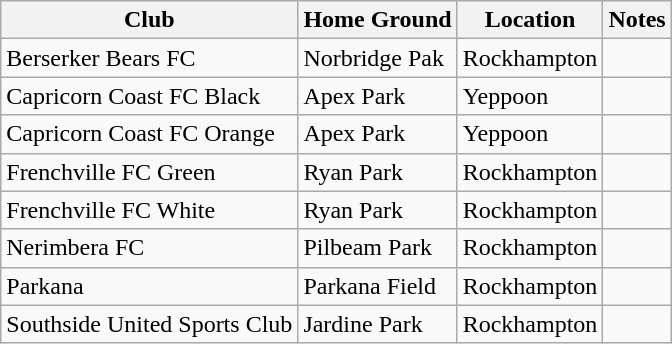<table class="wikitable">
<tr>
<th>Club</th>
<th>Home Ground</th>
<th>Location</th>
<th>Notes</th>
</tr>
<tr>
<td>Berserker Bears FC</td>
<td>Norbridge Pak</td>
<td>Rockhampton</td>
<td></td>
</tr>
<tr>
<td>Capricorn Coast FC Black</td>
<td>Apex Park</td>
<td>Yeppoon</td>
<td></td>
</tr>
<tr>
<td>Capricorn Coast FC Orange</td>
<td>Apex Park</td>
<td>Yeppoon</td>
<td></td>
</tr>
<tr>
<td>Frenchville FC Green</td>
<td>Ryan Park</td>
<td>Rockhampton</td>
<td></td>
</tr>
<tr>
<td>Frenchville FC White</td>
<td>Ryan Park</td>
<td>Rockhampton</td>
<td></td>
</tr>
<tr>
<td>Nerimbera FC</td>
<td>Pilbeam Park</td>
<td>Rockhampton</td>
<td></td>
</tr>
<tr>
<td>Parkana</td>
<td>Parkana Field</td>
<td>Rockhampton</td>
<td></td>
</tr>
<tr>
<td>Southside United Sports Club</td>
<td>Jardine Park</td>
<td>Rockhampton</td>
<td></td>
</tr>
</table>
